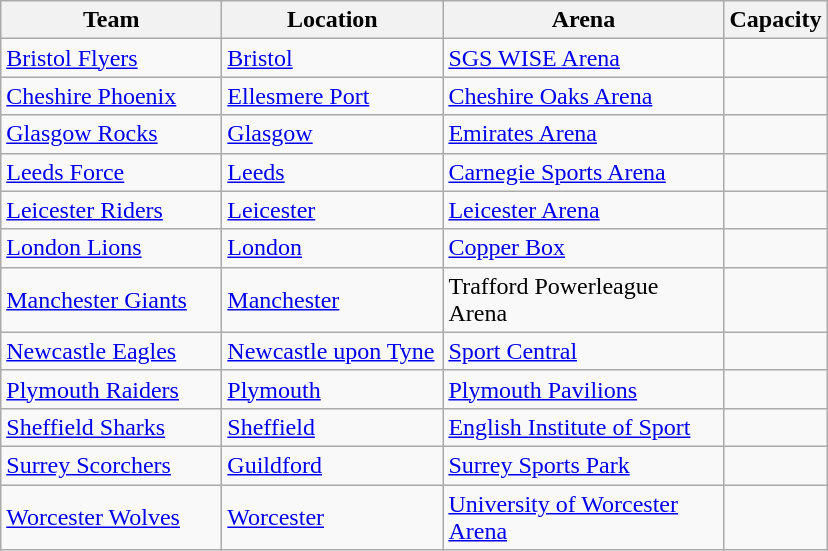<table class="wikitable sortable">
<tr>
<th scope="col" style="width: 140px;">Team</th>
<th scope="col" style="width: 140px;">Location</th>
<th scope="col" style="width: 180px;">Arena</th>
<th>Capacity</th>
</tr>
<tr>
<td><a href='#'>Bristol Flyers</a></td>
<td><a href='#'>Bristol</a></td>
<td><a href='#'>SGS WISE Arena</a></td>
<td></td>
</tr>
<tr>
<td><a href='#'>Cheshire Phoenix</a></td>
<td><a href='#'>Ellesmere Port</a></td>
<td><a href='#'>Cheshire Oaks Arena</a></td>
<td></td>
</tr>
<tr>
<td><a href='#'>Glasgow Rocks</a></td>
<td><a href='#'>Glasgow</a></td>
<td><a href='#'>Emirates Arena</a></td>
<td></td>
</tr>
<tr>
<td><a href='#'>Leeds Force</a></td>
<td><a href='#'>Leeds</a></td>
<td><a href='#'>Carnegie Sports Arena</a></td>
<td></td>
</tr>
<tr>
<td><a href='#'>Leicester Riders</a></td>
<td><a href='#'>Leicester</a></td>
<td><a href='#'>Leicester Arena</a></td>
<td></td>
</tr>
<tr>
<td><a href='#'>London Lions</a></td>
<td><a href='#'>London</a></td>
<td><a href='#'>Copper Box</a></td>
<td></td>
</tr>
<tr>
<td><a href='#'>Manchester Giants</a></td>
<td><a href='#'>Manchester</a></td>
<td>Trafford Powerleague Arena</td>
<td></td>
</tr>
<tr>
<td><a href='#'>Newcastle Eagles</a></td>
<td><a href='#'>Newcastle upon Tyne</a></td>
<td><a href='#'>Sport Central</a></td>
<td></td>
</tr>
<tr>
<td><a href='#'>Plymouth Raiders</a></td>
<td><a href='#'>Plymouth</a></td>
<td><a href='#'>Plymouth Pavilions</a></td>
<td></td>
</tr>
<tr>
<td><a href='#'>Sheffield Sharks</a></td>
<td><a href='#'>Sheffield</a></td>
<td><a href='#'>English Institute of Sport</a></td>
<td></td>
</tr>
<tr>
<td><a href='#'>Surrey Scorchers</a></td>
<td><a href='#'>Guildford</a></td>
<td><a href='#'>Surrey Sports Park</a></td>
<td></td>
</tr>
<tr>
<td><a href='#'>Worcester Wolves</a></td>
<td><a href='#'>Worcester</a></td>
<td><a href='#'>University of Worcester Arena</a></td>
<td></td>
</tr>
</table>
